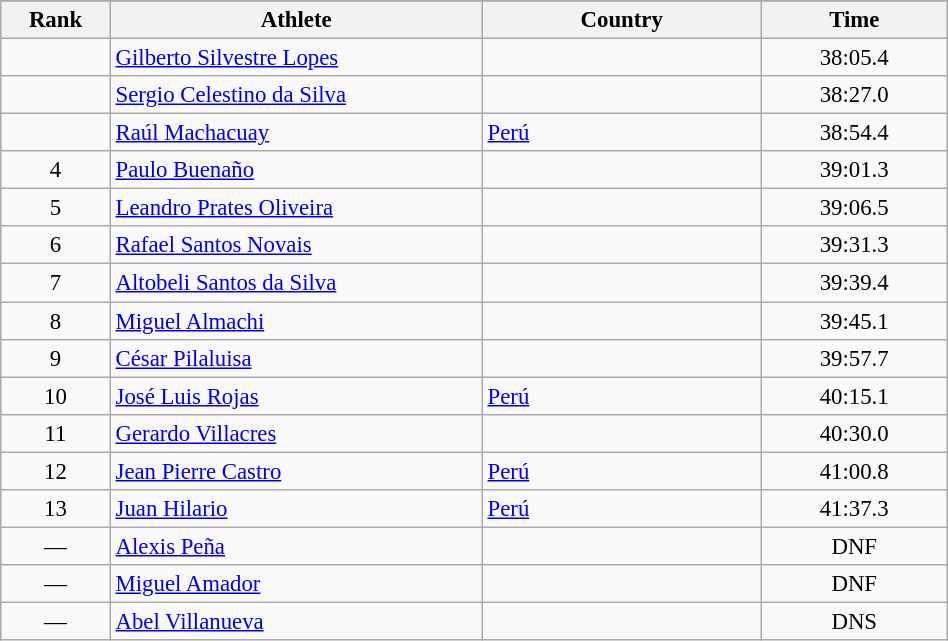<table class="wikitable sortable" style=" text-align:center; font-size:95%;" width="50%">
<tr>
</tr>
<tr>
<th width=5%>Rank</th>
<th width=20%>Athlete</th>
<th width=15%>Country</th>
<th width=10%>Time</th>
</tr>
<tr>
<td align=center></td>
<td align=left><a href='#'>Gilberto Silvestre Lopes</a></td>
<td align=left></td>
<td>38:05.4</td>
</tr>
<tr>
<td align=center></td>
<td align=left><a href='#'>Sergio Celestino da Silva</a></td>
<td align=left></td>
<td>38:27.0</td>
</tr>
<tr>
<td align=center></td>
<td align=left><a href='#'>Raúl Machacuay</a></td>
<td align=left> <a href='#'>Perú</a></td>
<td>38:54.4</td>
</tr>
<tr>
<td align=center>4</td>
<td align=left><a href='#'>Paulo Buenaño</a></td>
<td align=left></td>
<td>39:01.3</td>
</tr>
<tr>
<td align=center>5</td>
<td align=left><a href='#'>Leandro Prates Oliveira</a></td>
<td align=left></td>
<td>39:06.5</td>
</tr>
<tr>
<td align=center>6</td>
<td align=left><a href='#'>Rafael Santos Novais</a></td>
<td align=left></td>
<td>39:31.3</td>
</tr>
<tr>
<td align=center>7</td>
<td align=left><a href='#'>Altobeli Santos da Silva</a></td>
<td align=left></td>
<td>39:39.4</td>
</tr>
<tr>
<td align=center>8</td>
<td align=left><a href='#'>Miguel Almachi</a></td>
<td align=left></td>
<td>39:45.1</td>
</tr>
<tr>
<td align=center>9</td>
<td align=left><a href='#'>César Pilaluisa</a></td>
<td align=left></td>
<td>39:57.7</td>
</tr>
<tr>
<td align=center>10</td>
<td align=left><a href='#'>José Luis Rojas</a></td>
<td align=left> <a href='#'>Perú</a></td>
<td>40:15.1</td>
</tr>
<tr>
<td align=center>11</td>
<td align=left><a href='#'>Gerardo Villacres</a></td>
<td align=left></td>
<td>40:30.0</td>
</tr>
<tr>
<td align=center>12</td>
<td align=left><a href='#'>Jean Pierre Castro</a></td>
<td align=left> <a href='#'>Perú</a></td>
<td>41:00.8</td>
</tr>
<tr>
<td align=center>13</td>
<td align=left><a href='#'>Juan Hilario</a></td>
<td align=left> <a href='#'>Perú</a></td>
<td>41:37.3</td>
</tr>
<tr>
<td align=center>—</td>
<td align=left><a href='#'>Alexis Peña</a></td>
<td align=left></td>
<td>DNF</td>
</tr>
<tr>
<td align=center>—</td>
<td align=left><a href='#'>Miguel Amador</a></td>
<td align=left></td>
<td>DNF</td>
</tr>
<tr>
<td align=center>—</td>
<td align=left><a href='#'>Abel Villanueva</a></td>
<td align=left></td>
<td>DNS</td>
</tr>
</table>
